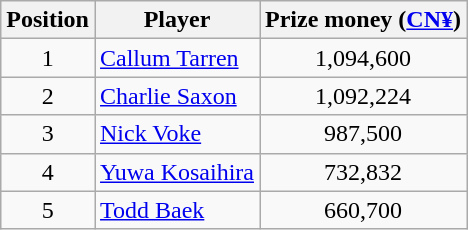<table class=wikitable>
<tr>
<th>Position</th>
<th>Player</th>
<th>Prize money (<a href='#'>CN¥</a>)</th>
</tr>
<tr>
<td align=center>1</td>
<td> <a href='#'>Callum Tarren</a></td>
<td align=center>1,094,600</td>
</tr>
<tr>
<td align=center>2</td>
<td> <a href='#'>Charlie Saxon</a></td>
<td align=center>1,092,224</td>
</tr>
<tr>
<td align=center>3</td>
<td> <a href='#'>Nick Voke</a></td>
<td align=center>987,500</td>
</tr>
<tr>
<td align=center>4</td>
<td> <a href='#'>Yuwa Kosaihira</a></td>
<td align=center>732,832</td>
</tr>
<tr>
<td align=center>5</td>
<td> <a href='#'>Todd Baek</a></td>
<td align=center>660,700</td>
</tr>
</table>
